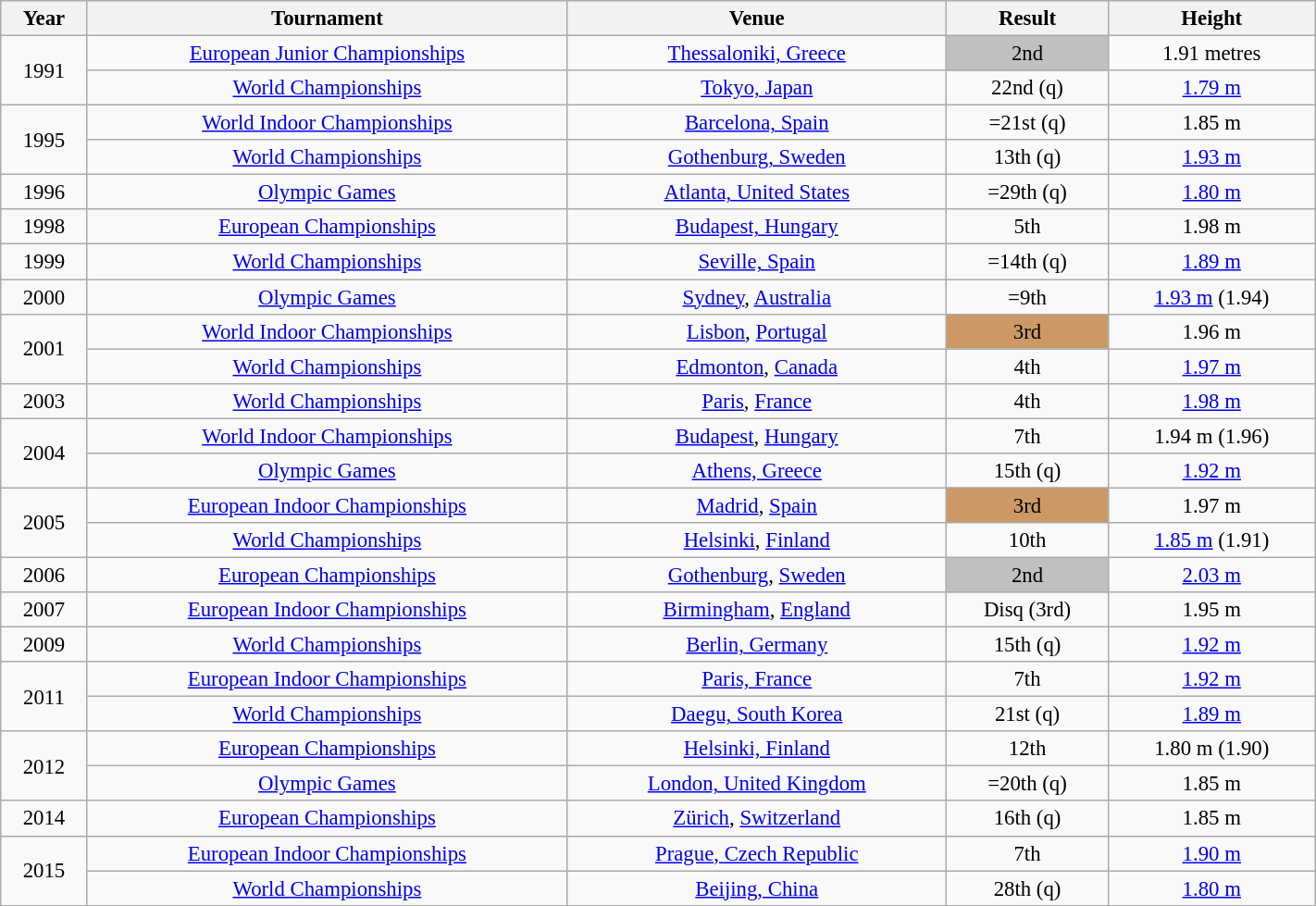<table class="wikitable" style=" text-align:center; font-size:95%;" width="75%">
<tr>
<th>Year</th>
<th>Tournament</th>
<th>Venue</th>
<th>Result</th>
<th>Height</th>
</tr>
<tr>
<td rowspan=2>1991</td>
<td><a href='#'>European Junior Championships</a></td>
<td><a href='#'>Thessaloniki, Greece</a></td>
<td bgcolor="silver">2nd</td>
<td>1.91 metres</td>
</tr>
<tr>
<td><a href='#'>World Championships</a></td>
<td><a href='#'>Tokyo, Japan</a></td>
<td>22nd (q)</td>
<td><a href='#'>1.79 m</a></td>
</tr>
<tr>
<td rowspan=2>1995</td>
<td><a href='#'>World Indoor Championships</a></td>
<td><a href='#'>Barcelona, Spain</a></td>
<td>=21st (q)</td>
<td>1.85 m</td>
</tr>
<tr>
<td><a href='#'>World Championships</a></td>
<td><a href='#'>Gothenburg, Sweden</a></td>
<td>13th (q)</td>
<td><a href='#'>1.93 m</a></td>
</tr>
<tr>
<td>1996</td>
<td><a href='#'>Olympic Games</a></td>
<td><a href='#'>Atlanta, United States</a></td>
<td>=29th (q)</td>
<td><a href='#'>1.80 m</a></td>
</tr>
<tr>
<td>1998</td>
<td><a href='#'>European Championships</a></td>
<td><a href='#'>Budapest, Hungary</a></td>
<td>5th</td>
<td>1.98 m</td>
</tr>
<tr>
<td>1999</td>
<td><a href='#'>World Championships</a></td>
<td><a href='#'>Seville, Spain</a></td>
<td>=14th (q)</td>
<td><a href='#'>1.89 m</a></td>
</tr>
<tr>
<td>2000</td>
<td><a href='#'>Olympic Games</a></td>
<td><a href='#'>Sydney</a>, <a href='#'>Australia</a></td>
<td>=9th</td>
<td><a href='#'>1.93 m</a> (1.94)</td>
</tr>
<tr>
<td rowspan=2>2001</td>
<td><a href='#'>World Indoor Championships</a></td>
<td><a href='#'>Lisbon</a>, <a href='#'>Portugal</a></td>
<td bgcolor="cc9966" align="center">3rd</td>
<td>1.96 m</td>
</tr>
<tr>
<td><a href='#'>World Championships</a></td>
<td><a href='#'>Edmonton</a>, <a href='#'>Canada</a></td>
<td align="center">4th</td>
<td><a href='#'>1.97 m</a></td>
</tr>
<tr>
<td>2003</td>
<td><a href='#'>World Championships</a></td>
<td><a href='#'>Paris</a>, <a href='#'>France</a></td>
<td align="center">4th</td>
<td><a href='#'>1.98 m</a></td>
</tr>
<tr>
<td rowspan=2>2004</td>
<td><a href='#'>World Indoor Championships</a></td>
<td><a href='#'>Budapest</a>, <a href='#'>Hungary</a></td>
<td align="center">7th</td>
<td>1.94 m (1.96)</td>
</tr>
<tr>
<td><a href='#'>Olympic Games</a></td>
<td><a href='#'>Athens, Greece</a></td>
<td>15th (q)</td>
<td><a href='#'>1.92 m</a></td>
</tr>
<tr>
<td rowspan=2>2005</td>
<td><a href='#'>European Indoor Championships</a></td>
<td><a href='#'>Madrid</a>, <a href='#'>Spain</a></td>
<td bgcolor="cc9966" align="center">3rd</td>
<td>1.97 m</td>
</tr>
<tr>
<td><a href='#'>World Championships</a></td>
<td><a href='#'>Helsinki</a>, <a href='#'>Finland</a></td>
<td align="center">10th</td>
<td><a href='#'>1.85 m</a> (1.91)</td>
</tr>
<tr>
<td>2006</td>
<td><a href='#'>European Championships</a></td>
<td><a href='#'>Gothenburg</a>, <a href='#'>Sweden</a></td>
<td bgcolor="silver" align="center">2nd</td>
<td><a href='#'>2.03 m</a></td>
</tr>
<tr>
<td>2007</td>
<td><a href='#'>European Indoor Championships</a></td>
<td><a href='#'>Birmingham</a>, <a href='#'>England</a></td>
<td>Disq (3rd)</td>
<td>1.95 m</td>
</tr>
<tr>
<td>2009</td>
<td><a href='#'>World Championships</a></td>
<td><a href='#'>Berlin, Germany</a></td>
<td>15th (q)</td>
<td><a href='#'>1.92 m</a></td>
</tr>
<tr>
<td rowspan=2>2011</td>
<td><a href='#'>European Indoor Championships</a></td>
<td><a href='#'>Paris, France</a></td>
<td>7th</td>
<td><a href='#'>1.92 m</a></td>
</tr>
<tr>
<td><a href='#'>World Championships</a></td>
<td><a href='#'>Daegu, South Korea</a></td>
<td>21st (q)</td>
<td><a href='#'>1.89 m</a></td>
</tr>
<tr>
<td rowspan=2>2012</td>
<td><a href='#'>European Championships</a></td>
<td><a href='#'>Helsinki, Finland</a></td>
<td>12th</td>
<td>1.80 m (1.90)</td>
</tr>
<tr>
<td><a href='#'>Olympic Games</a></td>
<td><a href='#'>London, United Kingdom</a></td>
<td>=20th (q)</td>
<td>1.85 m</td>
</tr>
<tr>
<td>2014</td>
<td><a href='#'>European Championships</a></td>
<td><a href='#'>Zürich</a>, <a href='#'>Switzerland</a></td>
<td>16th (q)</td>
<td>1.85 m</td>
</tr>
<tr>
<td rowspan=2>2015</td>
<td><a href='#'>European Indoor Championships</a></td>
<td><a href='#'>Prague, Czech Republic</a></td>
<td>7th</td>
<td><a href='#'>1.90 m</a></td>
</tr>
<tr>
<td><a href='#'>World Championships</a></td>
<td><a href='#'>Beijing, China</a></td>
<td>28th (q)</td>
<td><a href='#'>1.80 m</a></td>
</tr>
<tr>
</tr>
</table>
